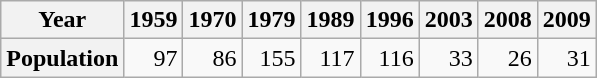<table class="wikitable" style="text-align:right">
<tr>
<th>Year</th>
<th>1959</th>
<th>1970</th>
<th>1979</th>
<th>1989</th>
<th>1996</th>
<th>2003</th>
<th>2008</th>
<th>2009</th>
</tr>
<tr>
<th>Population</th>
<td>97</td>
<td>86</td>
<td>155</td>
<td>117</td>
<td>116</td>
<td>33</td>
<td>26</td>
<td>31</td>
</tr>
</table>
